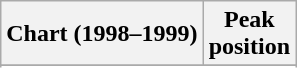<table class="wikitable sortable">
<tr>
<th>Chart (1998–1999)</th>
<th>Peak<br>position</th>
</tr>
<tr>
</tr>
<tr>
</tr>
<tr>
</tr>
</table>
